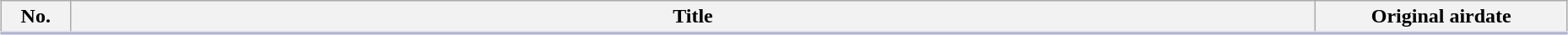<table class="wikitable" style="width:98%; margin:auto; background:#FFF;">
<tr style="border-bottom: 3px solid #CCF;">
<th style="width:3em;">No.</th>
<th>Title</th>
<th style="width:12em;">Original airdate</th>
</tr>
<tr>
</tr>
</table>
